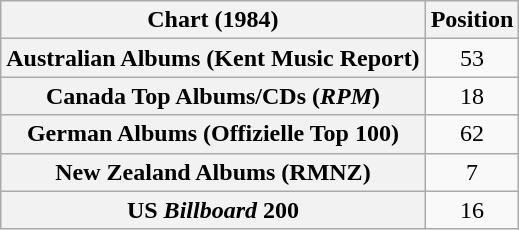<table class="wikitable sortable plainrowheaders" style="text-align:center">
<tr>
<th scope="col">Chart (1984)</th>
<th scope="col">Position</th>
</tr>
<tr>
<th scope="row">Australian Albums (Kent Music Report)</th>
<td>53</td>
</tr>
<tr>
<th scope="row">Canada Top Albums/CDs (<em>RPM</em>)</th>
<td>18</td>
</tr>
<tr>
<th scope="row">German Albums (Offizielle Top 100)</th>
<td>62</td>
</tr>
<tr>
<th scope="row">New Zealand Albums (RMNZ)</th>
<td>7</td>
</tr>
<tr>
<th scope="row">US <em>Billboard</em> 200</th>
<td>16</td>
</tr>
</table>
